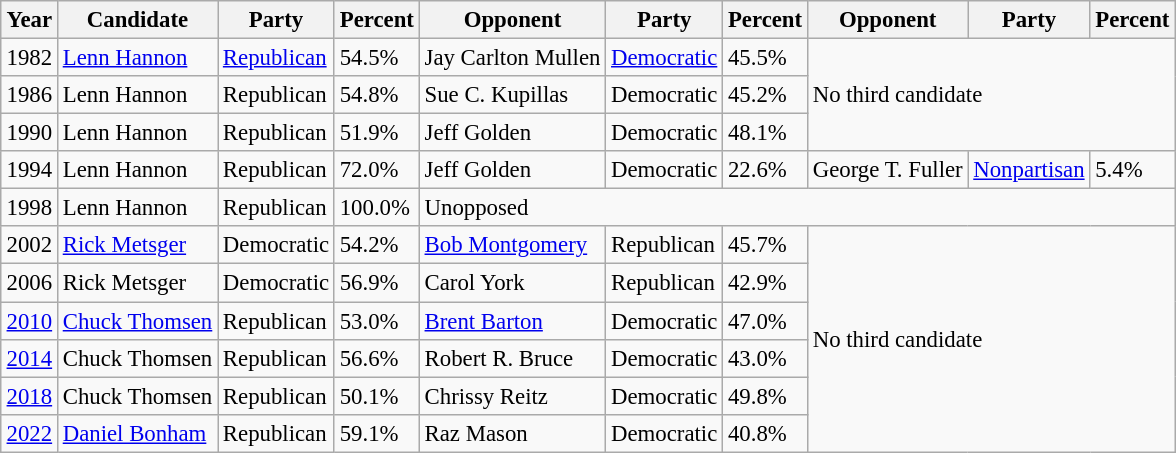<table class="wikitable sortable" style="margin:0.5em auto; font-size:95%;">
<tr>
<th>Year</th>
<th>Candidate</th>
<th>Party</th>
<th>Percent</th>
<th>Opponent</th>
<th>Party</th>
<th>Percent</th>
<th>Opponent</th>
<th>Party</th>
<th>Percent</th>
</tr>
<tr>
<td>1982</td>
<td><a href='#'>Lenn Hannon</a></td>
<td><a href='#'>Republican</a></td>
<td>54.5%</td>
<td>Jay Carlton Mullen</td>
<td><a href='#'>Democratic</a></td>
<td>45.5%</td>
<td colspan=3 rowspan=3>No third candidate</td>
</tr>
<tr>
<td>1986</td>
<td>Lenn Hannon</td>
<td>Republican</td>
<td>54.8%</td>
<td>Sue C. Kupillas</td>
<td>Democratic</td>
<td>45.2%</td>
</tr>
<tr>
<td>1990</td>
<td>Lenn Hannon</td>
<td>Republican</td>
<td>51.9%</td>
<td>Jeff Golden</td>
<td>Democratic</td>
<td>48.1%</td>
</tr>
<tr>
<td>1994</td>
<td>Lenn Hannon</td>
<td>Republican</td>
<td>72.0%</td>
<td>Jeff Golden</td>
<td>Democratic</td>
<td>22.6%</td>
<td>George T. Fuller</td>
<td><a href='#'>Nonpartisan</a></td>
<td>5.4%</td>
</tr>
<tr>
<td>1998</td>
<td>Lenn Hannon</td>
<td>Republican</td>
<td>100.0%</td>
<td colspan=6>Unopposed</td>
</tr>
<tr>
<td>2002</td>
<td><a href='#'>Rick Metsger</a></td>
<td>Democratic</td>
<td>54.2%</td>
<td><a href='#'>Bob Montgomery</a></td>
<td>Republican</td>
<td>45.7%</td>
<td colspan=3 rowspan=6>No third candidate</td>
</tr>
<tr>
<td>2006</td>
<td>Rick Metsger</td>
<td>Democratic</td>
<td>56.9%</td>
<td>Carol York</td>
<td>Republican</td>
<td>42.9%</td>
</tr>
<tr>
<td><a href='#'>2010</a></td>
<td><a href='#'>Chuck Thomsen</a></td>
<td>Republican</td>
<td>53.0%</td>
<td><a href='#'>Brent Barton</a></td>
<td>Democratic</td>
<td>47.0%</td>
</tr>
<tr>
<td><a href='#'>2014</a></td>
<td>Chuck Thomsen</td>
<td>Republican</td>
<td>56.6%</td>
<td>Robert R. Bruce</td>
<td>Democratic</td>
<td>43.0%</td>
</tr>
<tr>
<td><a href='#'>2018</a></td>
<td>Chuck Thomsen</td>
<td>Republican</td>
<td>50.1%</td>
<td>Chrissy Reitz</td>
<td>Democratic</td>
<td>49.8%</td>
</tr>
<tr>
<td><a href='#'>2022</a></td>
<td><a href='#'>Daniel Bonham</a></td>
<td>Republican</td>
<td>59.1%</td>
<td>Raz Mason</td>
<td>Democratic</td>
<td>40.8%</td>
</tr>
</table>
